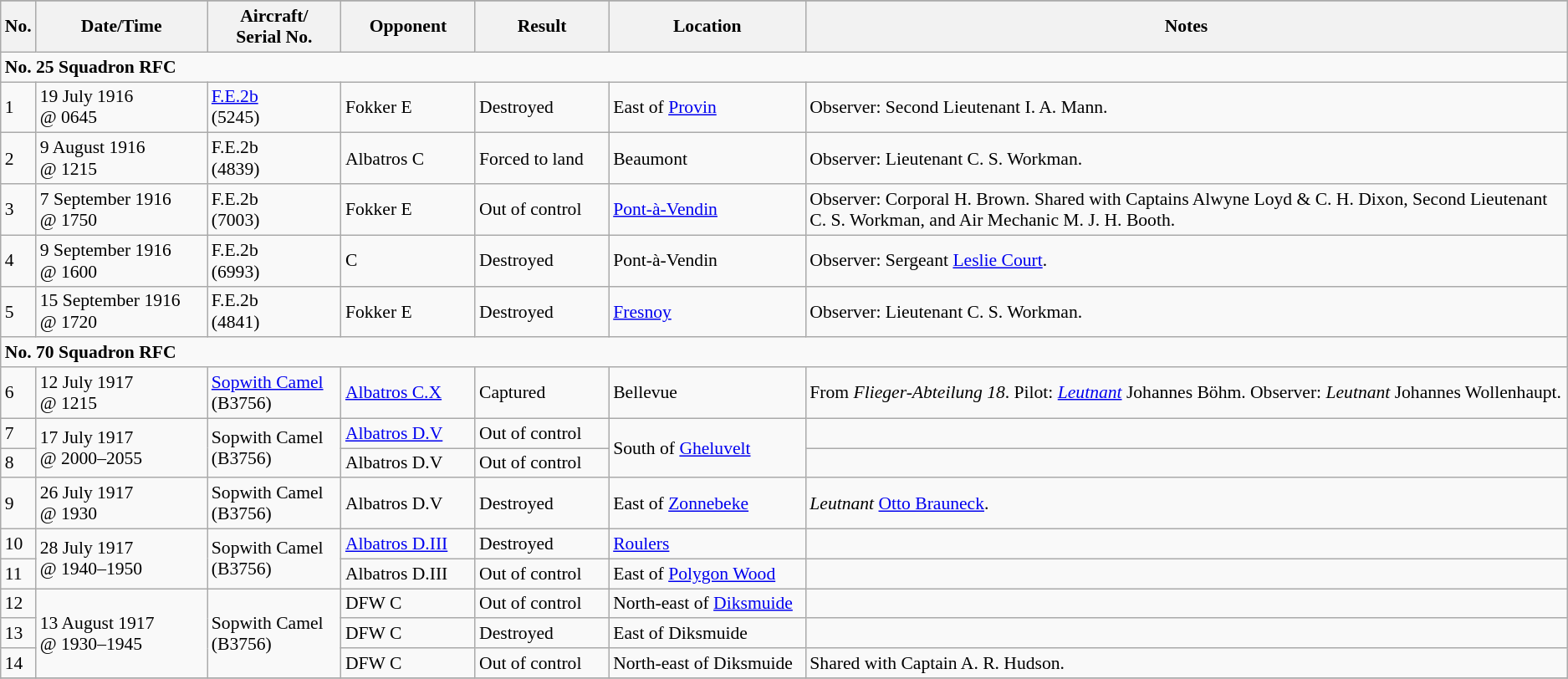<table class="wikitable" style="font-size:90%;">
<tr>
</tr>
<tr>
<th>No.</th>
<th width="130">Date/Time</th>
<th width="100">Aircraft/<br>Serial No.</th>
<th width="100">Opponent</th>
<th width="100">Result</th>
<th width="150">Location</th>
<th>Notes</th>
</tr>
<tr>
<td colspan="7"><strong>No. 25 Squadron RFC</strong></td>
</tr>
<tr>
<td>1</td>
<td>19 July 1916<br>@ 0645</td>
<td><a href='#'>F.E.2b</a><br>(5245)</td>
<td>Fokker E</td>
<td>Destroyed</td>
<td>East of <a href='#'>Provin</a></td>
<td>Observer: Second Lieutenant I. A. Mann.</td>
</tr>
<tr>
<td>2</td>
<td>9 August 1916<br>@ 1215</td>
<td>F.E.2b<br>(4839)</td>
<td>Albatros C</td>
<td>Forced to land</td>
<td>Beaumont</td>
<td>Observer: Lieutenant C. S. Workman.</td>
</tr>
<tr>
<td>3</td>
<td>7 September 1916<br>@ 1750</td>
<td>F.E.2b<br>(7003)</td>
<td>Fokker E</td>
<td>Out of control</td>
<td><a href='#'>Pont-à-Vendin</a></td>
<td>Observer: Corporal H. Brown. Shared with Captains Alwyne Loyd & C. H. Dixon, Second Lieutenant C. S. Workman, and Air Mechanic M. J. H. Booth.</td>
</tr>
<tr>
<td>4</td>
<td>9 September 1916<br>@ 1600</td>
<td>F.E.2b<br>(6993)</td>
<td>C</td>
<td>Destroyed</td>
<td>Pont-à-Vendin</td>
<td>Observer: Sergeant <a href='#'>Leslie Court</a>.</td>
</tr>
<tr>
<td>5</td>
<td>15 September 1916<br>@ 1720</td>
<td>F.E.2b<br>(4841)</td>
<td>Fokker E</td>
<td>Destroyed</td>
<td><a href='#'>Fresnoy</a></td>
<td>Observer: Lieutenant C. S. Workman.</td>
</tr>
<tr>
<td colspan="7"><strong>No. 70 Squadron RFC</strong></td>
</tr>
<tr>
<td>6</td>
<td>12 July 1917<br>@ 1215</td>
<td><a href='#'>Sopwith Camel</a><br>(B3756)</td>
<td><a href='#'>Albatros C.X</a></td>
<td>Captured</td>
<td>Bellevue</td>
<td>From <em>Flieger-Abteilung 18</em>. Pilot: <em><a href='#'>Leutnant</a></em> Johannes Böhm. Observer: <em>Leutnant</em> Johannes Wollenhaupt.</td>
</tr>
<tr>
<td>7</td>
<td rowspan="2">17 July 1917<br>@ 2000–2055</td>
<td rowspan="2">Sopwith Camel<br>(B3756)</td>
<td><a href='#'>Albatros D.V</a></td>
<td>Out of control</td>
<td rowspan="2">South of <a href='#'>Gheluvelt</a></td>
<td></td>
</tr>
<tr>
<td>8</td>
<td>Albatros D.V</td>
<td>Out of control</td>
<td></td>
</tr>
<tr>
<td>9</td>
<td>26 July 1917<br>@ 1930</td>
<td>Sopwith Camel<br>(B3756)</td>
<td>Albatros D.V</td>
<td>Destroyed</td>
<td>East of <a href='#'>Zonnebeke</a></td>
<td><em>Leutnant</em> <a href='#'>Otto Brauneck</a>.</td>
</tr>
<tr>
<td>10</td>
<td rowspan="2">28 July 1917<br>@ 1940–1950</td>
<td rowspan="2">Sopwith Camel<br>(B3756)</td>
<td><a href='#'>Albatros D.III</a></td>
<td>Destroyed</td>
<td><a href='#'>Roulers</a></td>
<td></td>
</tr>
<tr>
<td>11</td>
<td>Albatros D.III</td>
<td>Out of control</td>
<td>East of <a href='#'>Polygon Wood</a></td>
<td></td>
</tr>
<tr>
<td>12</td>
<td rowspan="3">13 August 1917<br>@ 1930–1945</td>
<td rowspan="3">Sopwith Camel<br>(B3756)</td>
<td>DFW C</td>
<td>Out of control</td>
<td>North-east of <a href='#'>Diksmuide</a></td>
<td></td>
</tr>
<tr>
<td>13</td>
<td>DFW C</td>
<td>Destroyed</td>
<td>East of Diksmuide</td>
<td></td>
</tr>
<tr>
<td>14</td>
<td>DFW C</td>
<td>Out of control</td>
<td>North-east of Diksmuide</td>
<td>Shared with Captain A. R. Hudson.</td>
</tr>
<tr>
</tr>
</table>
